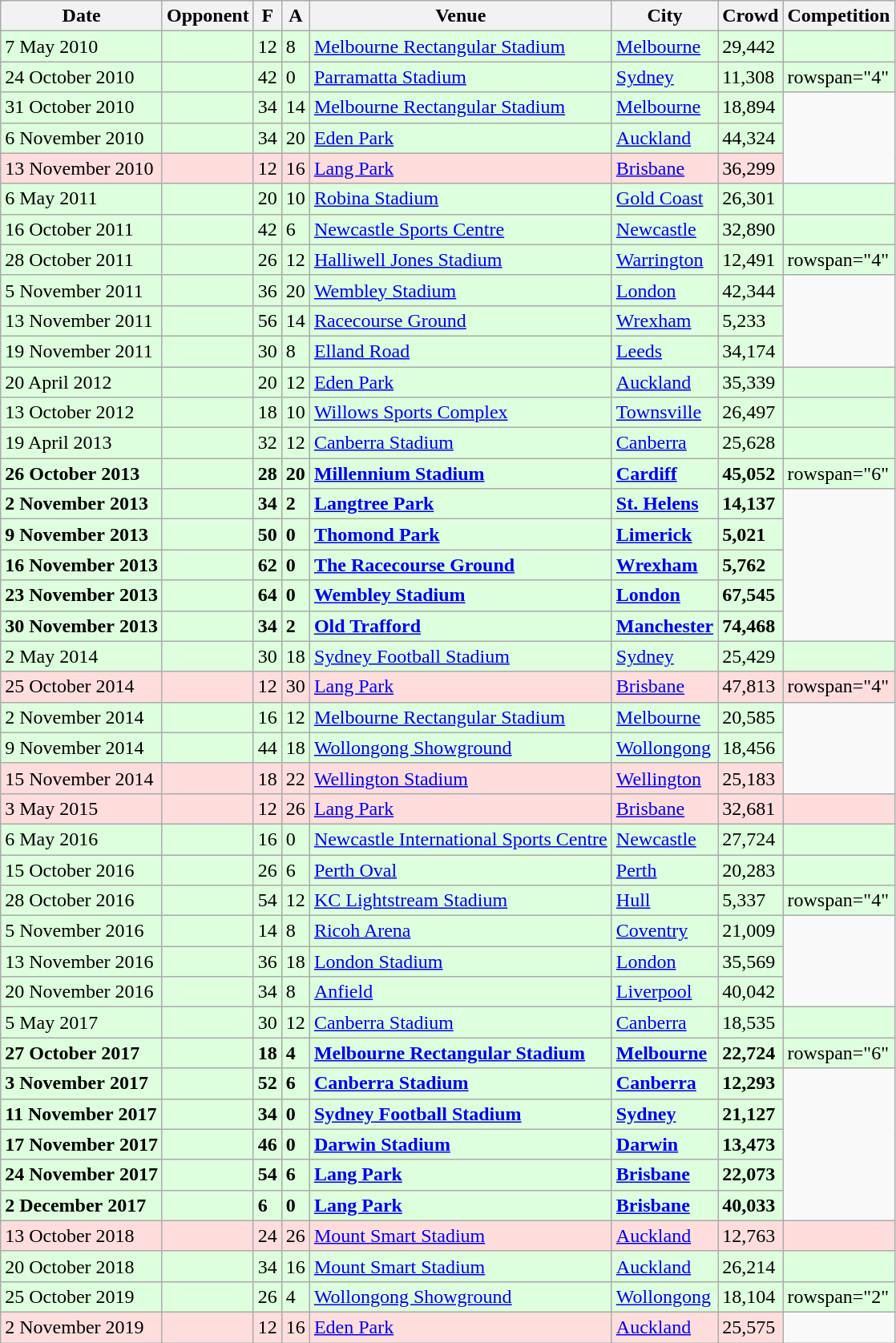<table class="wikitable sortable">
<tr>
<th>Date</th>
<th>Opponent</th>
<th>F</th>
<th>A</th>
<th>Venue</th>
<th>City</th>
<th>Crowd</th>
<th>Competition</th>
</tr>
<tr style="background:#ddffdd;">
<td>7 May 2010</td>
<td></td>
<td>12</td>
<td>8</td>
<td><a href='#'>Melbourne Rectangular Stadium</a></td>
<td><a href='#'>Melbourne</a></td>
<td>29,442</td>
<td></td>
</tr>
<tr style="background:#ddffdd;">
<td>24 October 2010</td>
<td></td>
<td>42</td>
<td>0</td>
<td><a href='#'>Parramatta Stadium</a></td>
<td><a href='#'>Sydney</a></td>
<td>11,308</td>
<td>rowspan="4" </td>
</tr>
<tr style="background:#ddffdd;">
<td>31 October 2010</td>
<td></td>
<td>34</td>
<td>14</td>
<td><a href='#'>Melbourne Rectangular Stadium</a></td>
<td><a href='#'>Melbourne</a></td>
<td>18,894</td>
</tr>
<tr style="background:#ddffdd;">
<td>6 November 2010</td>
<td></td>
<td>34</td>
<td>20</td>
<td><a href='#'>Eden Park</a></td>
<td><a href='#'>Auckland</a></td>
<td>44,324</td>
</tr>
<tr style="background:#ffdddd;">
<td>13 November 2010</td>
<td></td>
<td>12</td>
<td>16</td>
<td><a href='#'>Lang Park</a></td>
<td><a href='#'>Brisbane</a></td>
<td>36,299</td>
</tr>
<tr style="background:#ddffdd;">
<td>6 May 2011</td>
<td></td>
<td>20</td>
<td>10</td>
<td><a href='#'>Robina Stadium</a></td>
<td><a href='#'>Gold Coast</a></td>
<td>26,301</td>
<td></td>
</tr>
<tr style="background:#ddffdd;">
<td>16 October 2011</td>
<td></td>
<td>42</td>
<td>6</td>
<td><a href='#'>Newcastle Sports Centre</a></td>
<td><a href='#'>Newcastle</a></td>
<td>32,890</td>
<td></td>
</tr>
<tr style="background:#ddffdd;">
<td>28 October 2011</td>
<td></td>
<td>26</td>
<td>12</td>
<td><a href='#'>Halliwell Jones Stadium</a></td>
<td><a href='#'>Warrington</a></td>
<td>12,491</td>
<td>rowspan="4" </td>
</tr>
<tr style="background:#ddffdd;">
<td>5 November 2011</td>
<td></td>
<td>36</td>
<td>20</td>
<td><a href='#'>Wembley Stadium</a></td>
<td><a href='#'>London</a></td>
<td>42,344</td>
</tr>
<tr style="background:#ddffdd;">
<td>13 November 2011</td>
<td></td>
<td>56</td>
<td>14</td>
<td><a href='#'>Racecourse Ground</a></td>
<td><a href='#'>Wrexham</a></td>
<td>5,233</td>
</tr>
<tr style="background:#ddffdd;">
<td>19 November 2011</td>
<td></td>
<td>30</td>
<td>8</td>
<td><a href='#'>Elland Road</a></td>
<td><a href='#'>Leeds</a></td>
<td>34,174</td>
</tr>
<tr style="background:#ddffdd;">
<td>20 April 2012</td>
<td></td>
<td>20</td>
<td>12</td>
<td><a href='#'>Eden Park</a></td>
<td><a href='#'>Auckland</a></td>
<td>35,339</td>
<td></td>
</tr>
<tr style="background:#ddffdd;">
<td>13 October 2012</td>
<td></td>
<td>18</td>
<td>10</td>
<td><a href='#'>Willows Sports Complex</a></td>
<td><a href='#'>Townsville</a></td>
<td>26,497</td>
<td></td>
</tr>
<tr style="background:#ddffdd;">
<td>19 April 2013</td>
<td></td>
<td>32</td>
<td>12</td>
<td><a href='#'>Canberra Stadium</a></td>
<td><a href='#'>Canberra</a></td>
<td>25,628</td>
<td></td>
</tr>
<tr style="background:#ddffdd;">
<td><strong>26 October</strong> <strong>2013</strong></td>
<td><strong></strong></td>
<td><strong>28</strong></td>
<td><strong>20</strong></td>
<td><strong><a href='#'>Millennium Stadium</a></strong></td>
<td><strong><a href='#'>Cardiff</a></strong></td>
<td><strong>45,052</strong></td>
<td>rowspan="6" </td>
</tr>
<tr style="background:#ddffdd;">
<td><strong>2 November</strong> <strong>2013</strong></td>
<td><strong></strong></td>
<td><strong>34</strong></td>
<td><strong>2</strong></td>
<td><strong><a href='#'>Langtree Park</a></strong></td>
<td><strong><a href='#'>St. Helens</a></strong></td>
<td><strong>14,137</strong></td>
</tr>
<tr style="background:#ddffdd;">
<td><strong>9 November</strong> <strong>2013</strong></td>
<td><strong></strong></td>
<td><strong>50</strong></td>
<td><strong>0</strong></td>
<td><strong><a href='#'>Thomond Park</a></strong></td>
<td><strong><a href='#'>Limerick</a></strong></td>
<td><strong>5,021</strong></td>
</tr>
<tr style="background:#ddffdd;">
<td><strong>16 November</strong> <strong>2013</strong></td>
<td><strong></strong></td>
<td><strong>62</strong></td>
<td><strong>0</strong></td>
<td><strong><a href='#'>The Racecourse Ground</a></strong></td>
<td><strong><a href='#'>Wrexham</a></strong></td>
<td><strong>5,762</strong></td>
</tr>
<tr style="background:#ddffdd;">
<td><strong>23 November</strong> <strong>2013</strong></td>
<td><strong></strong></td>
<td><strong>64</strong></td>
<td><strong>0</strong></td>
<td><strong><a href='#'>Wembley Stadium</a></strong></td>
<td><strong><a href='#'>London</a></strong></td>
<td><strong>67,545</strong></td>
</tr>
<tr style="background:#ddffdd;">
<td><strong>30 November</strong> <strong>2013</strong></td>
<td><strong></strong></td>
<td><strong>34</strong></td>
<td><strong>2</strong></td>
<td><strong><a href='#'>Old Trafford</a></strong></td>
<td><strong><a href='#'>Manchester</a></strong></td>
<td><strong>74,468</strong></td>
</tr>
<tr style="background:#ddffdd;">
<td>2 May 2014</td>
<td></td>
<td>30</td>
<td>18</td>
<td><a href='#'>Sydney Football Stadium</a></td>
<td><a href='#'>Sydney</a></td>
<td>25,429</td>
<td></td>
</tr>
<tr style="background:#ffdddd;">
<td>25 October 2014</td>
<td></td>
<td>12</td>
<td>30</td>
<td><a href='#'>Lang Park</a></td>
<td><a href='#'>Brisbane</a></td>
<td>47,813</td>
<td>rowspan="4" </td>
</tr>
<tr style="background:#ddffdd;">
<td>2 November 2014</td>
<td></td>
<td>16</td>
<td>12</td>
<td><a href='#'>Melbourne Rectangular Stadium</a></td>
<td><a href='#'>Melbourne</a></td>
<td>20,585</td>
</tr>
<tr style="background:#ddffdd;">
<td>9 November 2014</td>
<td></td>
<td>44</td>
<td>18</td>
<td><a href='#'>Wollongong Showground</a></td>
<td><a href='#'>Wollongong</a></td>
<td>18,456</td>
</tr>
<tr style="background:#ffdddd;">
<td>15 November 2014</td>
<td></td>
<td>18</td>
<td>22</td>
<td><a href='#'>Wellington Stadium</a></td>
<td><a href='#'>Wellington</a></td>
<td>25,183</td>
</tr>
<tr style="background:#ffdddd;">
<td>3 May 2015</td>
<td></td>
<td>12</td>
<td>26</td>
<td><a href='#'>Lang Park</a></td>
<td><a href='#'>Brisbane</a></td>
<td>32,681</td>
<td></td>
</tr>
<tr style="background:#ddffdd;">
<td>6 May 2016</td>
<td></td>
<td>16</td>
<td>0</td>
<td><a href='#'>Newcastle International Sports Centre</a></td>
<td><a href='#'>Newcastle</a></td>
<td>27,724</td>
<td></td>
</tr>
<tr style="background:#ddffdd;">
<td>15 October 2016</td>
<td></td>
<td>26</td>
<td>6</td>
<td><a href='#'>Perth Oval</a></td>
<td><a href='#'>Perth</a></td>
<td>20,283</td>
<td></td>
</tr>
<tr style="background:#ddffdd;">
<td>28 October 2016</td>
<td></td>
<td>54</td>
<td>12</td>
<td><a href='#'>KC Lightstream Stadium</a></td>
<td><a href='#'>Hull</a></td>
<td>5,337</td>
<td>rowspan="4" </td>
</tr>
<tr style="background:#ddffdd;">
<td>5 November 2016</td>
<td></td>
<td>14</td>
<td>8</td>
<td><a href='#'>Ricoh Arena</a></td>
<td><a href='#'>Coventry</a></td>
<td>21,009</td>
</tr>
<tr style="background:#ddffdd;">
<td>13 November 2016</td>
<td></td>
<td>36</td>
<td>18</td>
<td><a href='#'>London Stadium</a></td>
<td><a href='#'>London</a></td>
<td>35,569</td>
</tr>
<tr style="background:#ddffdd;">
<td>20 November 2016</td>
<td></td>
<td>34</td>
<td>8</td>
<td><a href='#'>Anfield</a></td>
<td><a href='#'>Liverpool</a></td>
<td>40,042</td>
</tr>
<tr style="background:#ddffdd;">
<td>5 May 2017</td>
<td></td>
<td>30</td>
<td>12</td>
<td><a href='#'>Canberra Stadium</a></td>
<td><a href='#'>Canberra</a></td>
<td>18,535</td>
<td></td>
</tr>
<tr style="background:#ddffdd;">
<td><strong>27 October</strong> <strong>2017</strong></td>
<td><strong></strong></td>
<td><strong>18</strong></td>
<td><strong>4</strong></td>
<td><strong><a href='#'>Melbourne Rectangular Stadium</a></strong></td>
<td><strong><a href='#'>Melbourne</a></strong></td>
<td><strong>22,724</strong></td>
<td>rowspan="6" </td>
</tr>
<tr style="background:#ddffdd;">
<td><strong>3 November</strong> <strong>2017</strong></td>
<td><strong></strong></td>
<td><strong>52</strong></td>
<td><strong>6</strong></td>
<td><strong><a href='#'>Canberra Stadium</a></strong></td>
<td><strong><a href='#'>Canberra</a></strong></td>
<td><strong>12,293</strong></td>
</tr>
<tr style="background:#ddffdd;">
<td><strong>11 November</strong> <strong>2017</strong></td>
<td><strong></strong></td>
<td><strong>34</strong></td>
<td><strong>0</strong></td>
<td><strong><a href='#'>Sydney Football Stadium</a></strong></td>
<td><strong><a href='#'>Sydney</a></strong></td>
<td><strong>21,127</strong></td>
</tr>
<tr style="background:#ddffdd;">
<td><strong>17 November</strong> <strong>2017</strong></td>
<td><strong></strong></td>
<td><strong>46</strong></td>
<td><strong>0</strong></td>
<td><a href='#'><strong>Darwin Stadium</strong></a></td>
<td><a href='#'><strong>Darwin</strong></a></td>
<td><strong>13,473</strong></td>
</tr>
<tr style="background:#ddffdd;">
<td><strong>24 November</strong> <strong>2017</strong></td>
<td><strong></strong></td>
<td><strong>54</strong></td>
<td><strong>6</strong></td>
<td><strong><a href='#'>Lang Park</a></strong></td>
<td><strong><a href='#'>Brisbane</a></strong></td>
<td><strong>22,073</strong></td>
</tr>
<tr style="background:#ddffdd;">
<td><strong>2 December</strong> <strong>2017</strong></td>
<td><strong></strong></td>
<td><strong>6</strong></td>
<td><strong>0</strong></td>
<td><strong><a href='#'>Lang Park</a></strong></td>
<td><strong><a href='#'>Brisbane</a></strong></td>
<td><strong>40,033</strong></td>
</tr>
<tr style="background:#ffdddd;">
<td>13 October 2018</td>
<td></td>
<td>24</td>
<td>26</td>
<td><a href='#'>Mount Smart Stadium</a></td>
<td><a href='#'>Auckland</a></td>
<td>12,763</td>
<td></td>
</tr>
<tr style="background:#ddffdd;">
<td>20 October 2018</td>
<td></td>
<td>34</td>
<td>16</td>
<td><a href='#'>Mount Smart Stadium</a></td>
<td><a href='#'>Auckland</a></td>
<td>26,214</td>
<td></td>
</tr>
<tr style="background:#ddffdd;">
<td>25 October 2019</td>
<td></td>
<td>26</td>
<td>4</td>
<td><a href='#'>Wollongong Showground</a></td>
<td><a href='#'>Wollongong</a></td>
<td>18,104</td>
<td>rowspan="2" </td>
</tr>
<tr style="background:#ffdddd;">
<td>2 November 2019</td>
<td></td>
<td>12</td>
<td>16</td>
<td><a href='#'>Eden Park</a></td>
<td><a href='#'>Auckland</a></td>
<td>25,575</td>
</tr>
</table>
